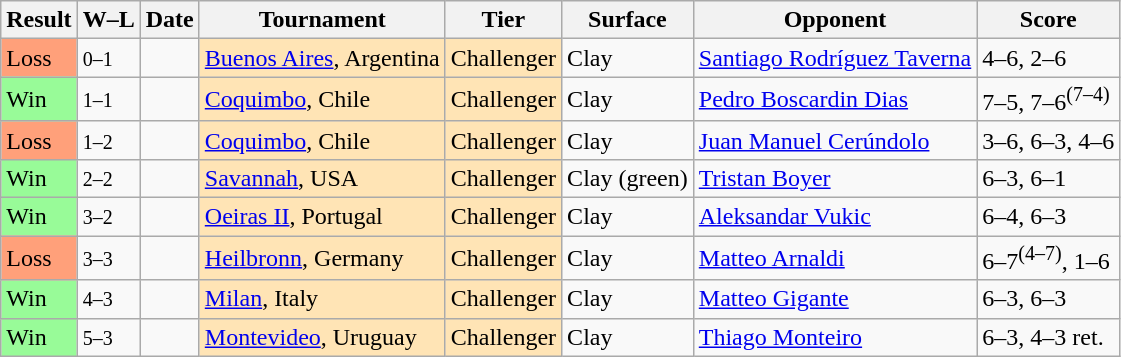<table class="sortable wikitable">
<tr>
<th>Result</th>
<th class="unsortable">W–L</th>
<th>Date</th>
<th>Tournament</th>
<th>Tier</th>
<th>Surface</th>
<th>Opponent</th>
<th class="unsortable">Score</th>
</tr>
<tr>
<td bgcolor=FFA07A>Loss</td>
<td><small>0–1</small></td>
<td><a href='#'></a></td>
<td bgcolor=moccasin><a href='#'>Buenos Aires</a>, Argentina</td>
<td bgcolor=moccasin>Challenger</td>
<td>Clay</td>
<td> <a href='#'>Santiago Rodríguez Taverna</a></td>
<td>4–6, 2–6</td>
</tr>
<tr>
<td bgcolor=98FB98>Win</td>
<td><small>1–1</small></td>
<td><a href='#'></a></td>
<td bgcolor=moccasin><a href='#'>Coquimbo</a>, Chile</td>
<td bgcolor=moccasin>Challenger</td>
<td>Clay</td>
<td> <a href='#'>Pedro Boscardin Dias</a></td>
<td>7–5, 7–6<sup>(7–4)</sup></td>
</tr>
<tr>
<td bgcolor=FFA07A>Loss</td>
<td><small>1–2</small></td>
<td><a href='#'></a></td>
<td bgcolor=moccasin><a href='#'>Coquimbo</a>, Chile</td>
<td bgcolor=moccasin>Challenger</td>
<td>Clay</td>
<td> <a href='#'>Juan Manuel Cerúndolo</a></td>
<td>3–6, 6–3, 4–6</td>
</tr>
<tr>
<td bgcolor=98FB98>Win</td>
<td><small>2–2</small></td>
<td><a href='#'></a></td>
<td bgcolor=moccasin><a href='#'>Savannah</a>, USA</td>
<td bgcolor=moccasin>Challenger</td>
<td>Clay (green)</td>
<td> <a href='#'>Tristan Boyer</a></td>
<td>6–3, 6–1</td>
</tr>
<tr>
<td bgcolor=98FB98>Win</td>
<td><small>3–2</small></td>
<td><a href='#'></a></td>
<td bgcolor=moccasin><a href='#'>Oeiras II</a>, Portugal</td>
<td bgcolor=moccasin>Challenger</td>
<td>Clay</td>
<td> <a href='#'>Aleksandar Vukic</a></td>
<td>6–4, 6–3</td>
</tr>
<tr>
<td bgcolor=FFA07A>Loss</td>
<td><small>3–3</small></td>
<td><a href='#'></a></td>
<td bgcolor=moccasin><a href='#'>Heilbronn</a>, Germany</td>
<td bgcolor=moccasin>Challenger</td>
<td>Clay</td>
<td> <a href='#'>Matteo Arnaldi</a></td>
<td>6–7<sup>(4–7)</sup>, 1–6</td>
</tr>
<tr>
<td bgcolor=98FB98>Win</td>
<td><small>4–3</small></td>
<td><a href='#'></a></td>
<td bgcolor=moccasin><a href='#'>Milan</a>, Italy</td>
<td bgcolor=moccasin>Challenger</td>
<td>Clay</td>
<td> <a href='#'>Matteo Gigante</a></td>
<td>6–3, 6–3</td>
</tr>
<tr>
<td bgcolor=98FB98>Win</td>
<td><small>5–3</small></td>
<td><a href='#'></a></td>
<td bgcolor=moccasin><a href='#'>Montevideo</a>, Uruguay</td>
<td bgcolor=moccasin>Challenger</td>
<td>Clay</td>
<td> <a href='#'>Thiago Monteiro</a></td>
<td>6–3, 4–3 ret.</td>
</tr>
</table>
